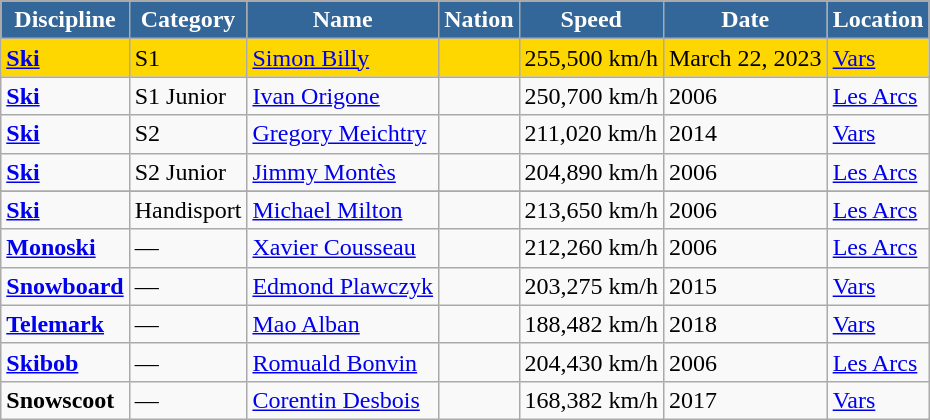<table class="wikitable" style="font-size:100%">
<tr align="center" style="background-color:#369">
<td style="color:white;"><strong>Discipline</strong></td>
<td style="color:white;"><strong>Category</strong></td>
<td style="color:white;"><strong>Name</strong></td>
<td style="color:white;"><strong>Nation</strong></td>
<td style="color:white;"><strong>Speed</strong></td>
<td style="color:white;"><strong>Date</strong></td>
<td style="color:white;"><strong>Location</strong></td>
</tr>
<tr>
<td bgcolor="gold"><strong><a href='#'>Ski</a></strong></td>
<td bgcolor="gold">S1</td>
<td bgcolor="gold"><a href='#'>Simon Billy</a></td>
<td bgcolor="gold"></td>
<td bgcolor="gold">255,500 km/h</td>
<td bgcolor="gold">March 22, 2023</td>
<td bgcolor="gold"> <a href='#'>Vars</a></td>
</tr>
<tr>
<td><strong><a href='#'>Ski</a></strong></td>
<td>S1 Junior</td>
<td><a href='#'>Ivan Origone</a></td>
<td></td>
<td>250,700 km/h</td>
<td>2006</td>
<td> <a href='#'>Les Arcs</a></td>
</tr>
<tr>
<td><strong><a href='#'>Ski</a></strong></td>
<td>S2</td>
<td><a href='#'>Gregory Meichtry</a></td>
<td></td>
<td>211,020 km/h</td>
<td>2014</td>
<td> <a href='#'>Vars</a></td>
</tr>
<tr>
<td><strong><a href='#'>Ski</a></strong></td>
<td>S2 Junior</td>
<td><a href='#'>Jimmy Montès</a></td>
<td></td>
<td>204,890 km/h</td>
<td>2006</td>
<td> <a href='#'>Les Arcs</a></td>
</tr>
<tr>
</tr>
<tr>
<td><strong><a href='#'>Ski</a></strong></td>
<td>Handisport</td>
<td><a href='#'>Michael Milton</a></td>
<td></td>
<td>213,650 km/h</td>
<td>2006</td>
<td> <a href='#'>Les Arcs</a></td>
</tr>
<tr>
<td><strong><a href='#'>Monoski</a></strong></td>
<td>—</td>
<td><a href='#'>Xavier Cousseau</a></td>
<td></td>
<td>212,260 km/h</td>
<td>2006</td>
<td> <a href='#'>Les Arcs</a></td>
</tr>
<tr>
<td><strong><a href='#'>Snowboard</a></strong></td>
<td>—</td>
<td><a href='#'>Edmond Plawczyk</a></td>
<td></td>
<td>203,275 km/h</td>
<td>2015</td>
<td> <a href='#'>Vars</a></td>
</tr>
<tr>
<td><strong><a href='#'>Telemark</a></strong></td>
<td>—</td>
<td><a href='#'>Mao Alban</a></td>
<td></td>
<td>188,482 km/h</td>
<td>2018</td>
<td> <a href='#'>Vars</a></td>
</tr>
<tr>
<td><strong><a href='#'>Skibob</a></strong></td>
<td>—</td>
<td><a href='#'>Romuald Bonvin</a></td>
<td></td>
<td>204,430 km/h</td>
<td>2006</td>
<td> <a href='#'>Les Arcs</a></td>
</tr>
<tr>
<td><strong>Snowscoot</strong></td>
<td>—</td>
<td><a href='#'>Corentin Desbois</a></td>
<td></td>
<td>168,382 km/h</td>
<td>2017</td>
<td> <a href='#'>Vars</a></td>
</tr>
</table>
